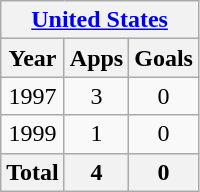<table class="wikitable" style="text-align:center">
<tr>
<th colspan=3><a href='#'>United States</a></th>
</tr>
<tr>
<th>Year</th>
<th>Apps</th>
<th>Goals</th>
</tr>
<tr>
<td>1997</td>
<td>3</td>
<td>0</td>
</tr>
<tr>
<td>1999</td>
<td>1</td>
<td>0</td>
</tr>
<tr>
<th>Total</th>
<th>4</th>
<th>0</th>
</tr>
</table>
